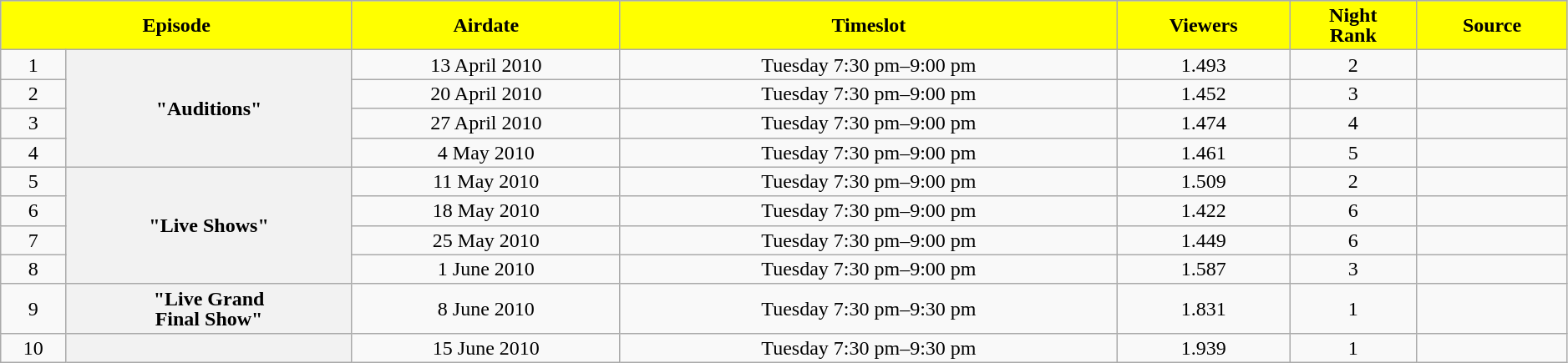<table class="wikitable plainrowheaders" style="text-align:center; line-height:16px; width:99%;">
<tr style="background:#C1D8FF;">
<th scope="col" style="background:yellow; color:black;" colspan=2>Episode</th>
<th scope="col" style="background:yellow; color:black;">Airdate</th>
<th scope="col" style="background:yellow; color:black;">Timeslot</th>
<th scope="col" style="background:yellow; color:black;">Viewers<br></th>
<th scope="col" style="background:yellow; color:black;">Night<br>Rank</th>
<th scope="col" style="background:yellow; color:black;">Source</th>
</tr>
<tr>
<td>1</td>
<th align=centre rowspan=4>"Auditions"</th>
<td>13 April 2010</td>
<td>Tuesday 7:30 pm–9:00 pm</td>
<td>1.493</td>
<td>2</td>
<td></td>
</tr>
<tr>
<td>2</td>
<td>20 April 2010</td>
<td>Tuesday 7:30 pm–9:00 pm</td>
<td>1.452</td>
<td>3</td>
<td></td>
</tr>
<tr>
<td>3</td>
<td>27 April 2010</td>
<td>Tuesday 7:30 pm–9:00 pm</td>
<td>1.474</td>
<td>4</td>
<td></td>
</tr>
<tr>
<td>4</td>
<td>4 May 2010</td>
<td>Tuesday 7:30 pm–9:00 pm</td>
<td>1.461</td>
<td>5</td>
<td></td>
</tr>
<tr>
<td>5</td>
<th align=centre rowspan=4>"Live Shows"</th>
<td>11 May 2010</td>
<td>Tuesday 7:30 pm–9:00 pm</td>
<td>1.509</td>
<td>2</td>
<td></td>
</tr>
<tr>
<td>6</td>
<td>18 May 2010</td>
<td>Tuesday 7:30 pm–9:00 pm</td>
<td>1.422</td>
<td>6</td>
<td></td>
</tr>
<tr>
<td>7</td>
<td>25 May 2010</td>
<td>Tuesday 7:30 pm–9:00 pm</td>
<td>1.449</td>
<td>6</td>
<td></td>
</tr>
<tr>
<td>8</td>
<td>1 June 2010</td>
<td>Tuesday 7:30 pm–9:00 pm</td>
<td>1.587</td>
<td>3</td>
<td></td>
</tr>
<tr>
<td>9</td>
<th align=centre>"Live Grand<br>Final Show"</th>
<td>8 June 2010</td>
<td>Tuesday 7:30 pm–9:30 pm</td>
<td>1.831</td>
<td>1</td>
<td></td>
</tr>
<tr>
<td>10</td>
<th align=centre></th>
<td>15 June 2010</td>
<td>Tuesday 7:30 pm–9:30 pm</td>
<td>1.939</td>
<td>1</td>
<td></td>
</tr>
</table>
